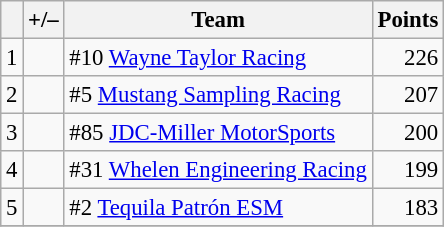<table class="wikitable" style="font-size: 95%;">
<tr>
<th scope="col"></th>
<th scope="col">+/–</th>
<th scope="col">Team</th>
<th scope="col">Points</th>
</tr>
<tr>
<td align=center>1</td>
<td align="left"></td>
<td> #10 <a href='#'>Wayne Taylor Racing</a></td>
<td align=right>226</td>
</tr>
<tr>
<td align=center>2</td>
<td align="left"></td>
<td> #5 <a href='#'>Mustang Sampling Racing</a></td>
<td align=right>207</td>
</tr>
<tr>
<td align=center>3</td>
<td align="left"></td>
<td> #85 <a href='#'>JDC-Miller MotorSports</a></td>
<td align=right>200</td>
</tr>
<tr>
<td align=center>4</td>
<td align="left"></td>
<td> #31 <a href='#'>Whelen Engineering Racing</a></td>
<td align=right>199</td>
</tr>
<tr>
<td align=center>5</td>
<td align="left"></td>
<td>  #2 <a href='#'>Tequila Patrón ESM</a></td>
<td align=right>183</td>
</tr>
<tr>
</tr>
</table>
